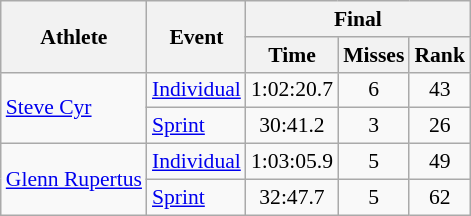<table class="wikitable" style="font-size:90%">
<tr>
<th rowspan="2">Athlete</th>
<th rowspan="2">Event</th>
<th colspan="3">Final</th>
</tr>
<tr>
<th>Time</th>
<th>Misses</th>
<th>Rank</th>
</tr>
<tr align="center">
<td align="left" rowspan=2><a href='#'>Steve Cyr</a></td>
<td align="left"><a href='#'>Individual</a></td>
<td>1:02:20.7</td>
<td>6</td>
<td>43</td>
</tr>
<tr align="center">
<td align="left"><a href='#'>Sprint</a></td>
<td>30:41.2</td>
<td>3</td>
<td>26</td>
</tr>
<tr align="center">
<td align="left" rowspan=2><a href='#'>Glenn Rupertus</a></td>
<td align="left"><a href='#'>Individual</a></td>
<td>1:03:05.9</td>
<td>5</td>
<td>49</td>
</tr>
<tr align="center">
<td align="left"><a href='#'>Sprint</a></td>
<td>32:47.7</td>
<td>5</td>
<td>62</td>
</tr>
</table>
